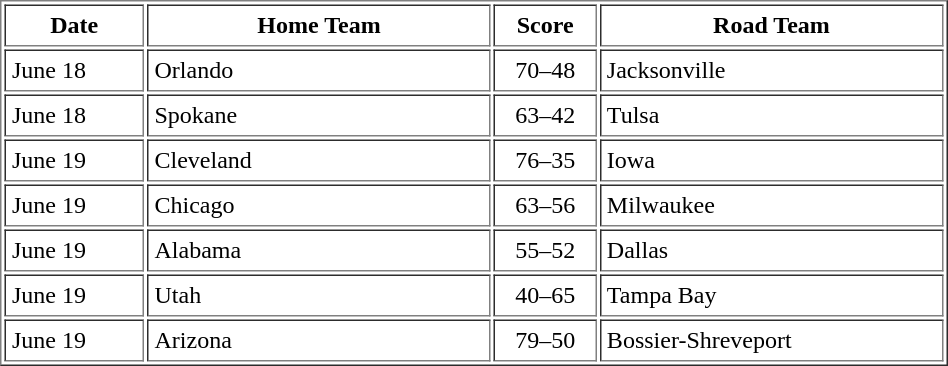<table border="1" cellpadding="4" cellspacing="2" width="50%">
<tr>
<th width="15%">Date</th>
<th width="37%">Home Team</th>
<th width="11%">Score</th>
<th width="37%">Road Team</th>
</tr>
<tr>
<td>June 18</td>
<td>Orlando</td>
<td align="center">70–48</td>
<td>Jacksonville</td>
</tr>
<tr>
<td>June 18</td>
<td>Spokane</td>
<td align="center">63–42</td>
<td>Tulsa</td>
</tr>
<tr>
<td>June 19</td>
<td>Cleveland</td>
<td align="center">76–35</td>
<td>Iowa</td>
</tr>
<tr>
<td>June 19</td>
<td>Chicago</td>
<td align="center">63–56</td>
<td>Milwaukee</td>
</tr>
<tr>
<td>June 19</td>
<td>Alabama</td>
<td align="center">55–52</td>
<td>Dallas</td>
</tr>
<tr>
<td>June 19</td>
<td>Utah</td>
<td align="center">40–65</td>
<td>Tampa Bay</td>
</tr>
<tr>
<td>June 19</td>
<td>Arizona</td>
<td align="center">79–50</td>
<td>Bossier-Shreveport</td>
</tr>
</table>
